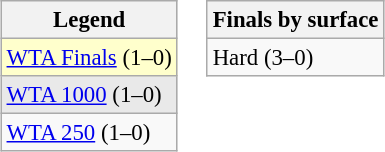<table>
<tr valign=top>
<td><br><table class="wikitable" style="font-size:95%;">
<tr>
<th>Legend</th>
</tr>
<tr bgcolor=ffffcc>
<td><a href='#'>WTA Finals</a> (1–0)</td>
</tr>
<tr bgcolor=e9e9e9>
<td><a href='#'>WTA 1000</a>  (1–0)</td>
</tr>
<tr>
<td><a href='#'>WTA 250</a>  (1–0)</td>
</tr>
</table>
</td>
<td><br><table class="wikitable" style="font-size:95%;">
<tr>
<th>Finals by surface</th>
</tr>
<tr>
<td>Hard (3–0)</td>
</tr>
</table>
</td>
</tr>
</table>
